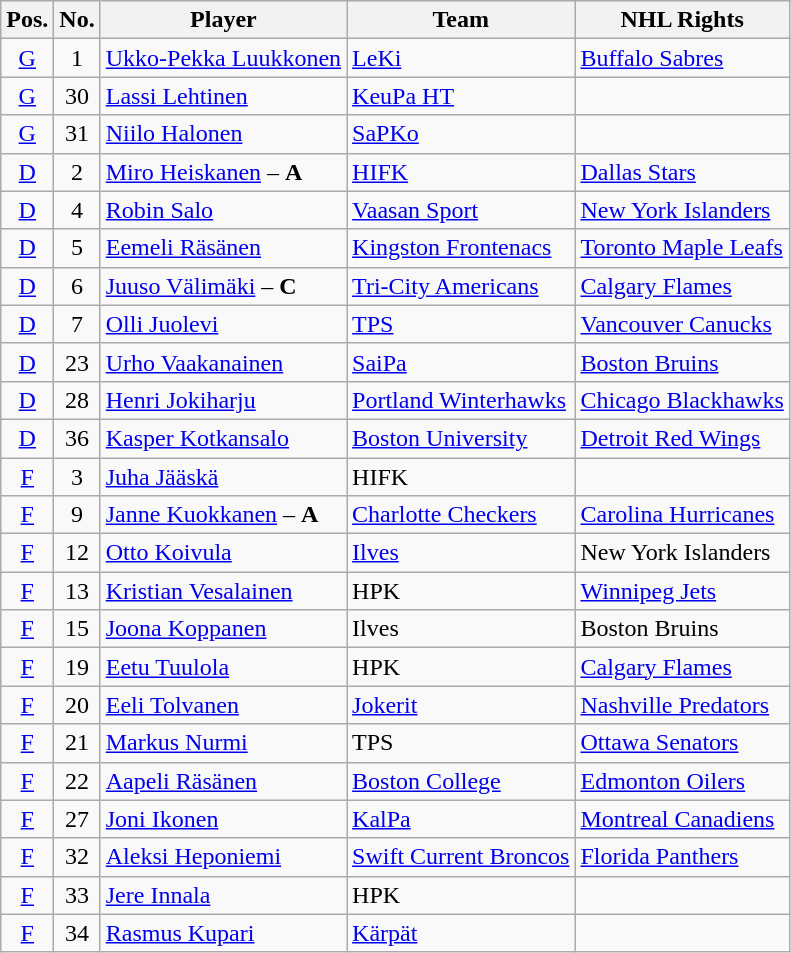<table class="wikitable sortable">
<tr>
<th>Pos.</th>
<th>No.</th>
<th>Player</th>
<th>Team</th>
<th>NHL Rights</th>
</tr>
<tr>
<td style="text-align:center;"><a href='#'>G</a></td>
<td style="text-align:center;">1</td>
<td><a href='#'>Ukko-Pekka Luukkonen</a></td>
<td> <a href='#'>LeKi</a></td>
<td><a href='#'>Buffalo Sabres</a></td>
</tr>
<tr>
<td style="text-align:center;"><a href='#'>G</a></td>
<td style="text-align:center;">30</td>
<td><a href='#'>Lassi Lehtinen</a></td>
<td> <a href='#'>KeuPa HT</a></td>
<td></td>
</tr>
<tr>
<td style="text-align:center;"><a href='#'>G</a></td>
<td style="text-align:center;">31</td>
<td><a href='#'>Niilo Halonen</a></td>
<td> <a href='#'>SaPKo</a></td>
<td></td>
</tr>
<tr>
<td style="text-align:center;"><a href='#'>D</a></td>
<td style="text-align:center;">2</td>
<td><a href='#'>Miro Heiskanen</a> – <strong>A</strong></td>
<td> <a href='#'>HIFK</a></td>
<td><a href='#'>Dallas Stars</a></td>
</tr>
<tr>
<td style="text-align:center;"><a href='#'>D</a></td>
<td style="text-align:center;">4</td>
<td><a href='#'>Robin Salo</a></td>
<td> <a href='#'>Vaasan Sport</a></td>
<td><a href='#'>New York Islanders</a></td>
</tr>
<tr>
<td style="text-align:center;"><a href='#'>D</a></td>
<td style="text-align:center;">5</td>
<td><a href='#'>Eemeli Räsänen</a></td>
<td> <a href='#'>Kingston Frontenacs</a></td>
<td><a href='#'>Toronto Maple Leafs</a></td>
</tr>
<tr>
<td style="text-align:center;"><a href='#'>D</a></td>
<td style="text-align:center;">6</td>
<td><a href='#'>Juuso Välimäki</a> – <strong>C</strong></td>
<td> <a href='#'>Tri-City Americans</a></td>
<td><a href='#'>Calgary Flames</a></td>
</tr>
<tr>
<td style="text-align:center;"><a href='#'>D</a></td>
<td style="text-align:center;">7</td>
<td><a href='#'>Olli Juolevi</a></td>
<td> <a href='#'>TPS</a></td>
<td><a href='#'>Vancouver Canucks</a></td>
</tr>
<tr>
<td style="text-align:center;"><a href='#'>D</a></td>
<td style="text-align:center;">23</td>
<td><a href='#'>Urho Vaakanainen</a></td>
<td> <a href='#'>SaiPa</a></td>
<td><a href='#'>Boston Bruins</a></td>
</tr>
<tr>
<td style="text-align:center;"><a href='#'>D</a></td>
<td style="text-align:center;">28</td>
<td><a href='#'>Henri Jokiharju</a></td>
<td> <a href='#'>Portland Winterhawks</a></td>
<td><a href='#'>Chicago Blackhawks</a></td>
</tr>
<tr>
<td style="text-align:center;"><a href='#'>D</a></td>
<td style="text-align:center;">36</td>
<td><a href='#'>Kasper Kotkansalo</a></td>
<td> <a href='#'>Boston University</a></td>
<td><a href='#'>Detroit Red Wings</a></td>
</tr>
<tr>
<td style="text-align:center;"><a href='#'>F</a></td>
<td style="text-align:center;">3</td>
<td><a href='#'>Juha Jääskä</a></td>
<td> HIFK</td>
<td></td>
</tr>
<tr>
<td style="text-align:center;"><a href='#'>F</a></td>
<td style="text-align:center;">9</td>
<td><a href='#'>Janne Kuokkanen</a> – <strong>A</strong></td>
<td> <a href='#'>Charlotte Checkers</a></td>
<td><a href='#'>Carolina Hurricanes</a></td>
</tr>
<tr>
<td style="text-align:center;"><a href='#'>F</a></td>
<td style="text-align:center;">12</td>
<td><a href='#'>Otto Koivula</a></td>
<td> <a href='#'>Ilves</a></td>
<td>New York Islanders</td>
</tr>
<tr>
<td style="text-align:center;"><a href='#'>F</a></td>
<td style="text-align:center;">13</td>
<td><a href='#'>Kristian Vesalainen</a></td>
<td> HPK</td>
<td><a href='#'>Winnipeg Jets</a></td>
</tr>
<tr>
<td style="text-align:center;"><a href='#'>F</a></td>
<td style="text-align:center;">15</td>
<td><a href='#'>Joona Koppanen</a></td>
<td> Ilves</td>
<td>Boston Bruins</td>
</tr>
<tr>
<td style="text-align:center;"><a href='#'>F</a></td>
<td style="text-align:center;">19</td>
<td><a href='#'>Eetu Tuulola</a></td>
<td> HPK</td>
<td><a href='#'>Calgary Flames</a></td>
</tr>
<tr>
<td style="text-align:center;"><a href='#'>F</a></td>
<td style="text-align:center;">20</td>
<td><a href='#'>Eeli Tolvanen</a></td>
<td> <a href='#'>Jokerit</a></td>
<td><a href='#'>Nashville Predators</a></td>
</tr>
<tr>
<td style="text-align:center;"><a href='#'>F</a></td>
<td style="text-align:center;">21</td>
<td><a href='#'>Markus Nurmi</a></td>
<td> TPS</td>
<td><a href='#'>Ottawa Senators</a></td>
</tr>
<tr>
<td style="text-align:center;"><a href='#'>F</a></td>
<td style="text-align:center;">22</td>
<td><a href='#'>Aapeli Räsänen</a></td>
<td> <a href='#'>Boston College</a></td>
<td><a href='#'>Edmonton Oilers</a></td>
</tr>
<tr>
<td style="text-align:center;"><a href='#'>F</a></td>
<td style="text-align:center;">27</td>
<td><a href='#'>Joni Ikonen</a></td>
<td> <a href='#'>KalPa</a></td>
<td><a href='#'>Montreal Canadiens</a></td>
</tr>
<tr>
<td style="text-align:center;"><a href='#'>F</a></td>
<td style="text-align:center;">32</td>
<td><a href='#'>Aleksi Heponiemi</a></td>
<td> <a href='#'>Swift Current Broncos</a></td>
<td><a href='#'>Florida Panthers</a></td>
</tr>
<tr>
<td style="text-align:center;"><a href='#'>F</a></td>
<td style="text-align:center;">33</td>
<td><a href='#'>Jere Innala</a></td>
<td> HPK</td>
<td></td>
</tr>
<tr>
<td style="text-align:center;"><a href='#'>F</a></td>
<td style="text-align:center;">34</td>
<td><a href='#'>Rasmus Kupari</a></td>
<td> <a href='#'>Kärpät</a></td>
<td></td>
</tr>
</table>
